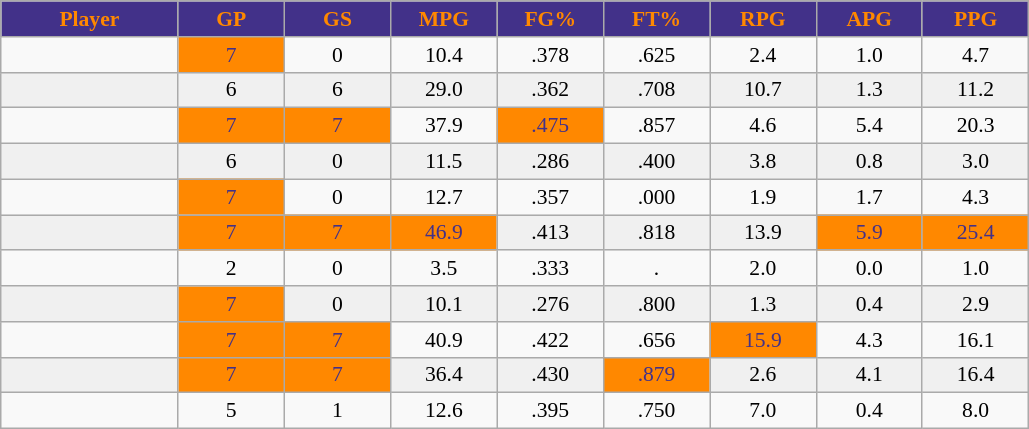<table class="wikitable sortable" style="font-size:90%; text-align:center; white-space:nowrap;">
<tr>
<th style="background:#423189;color:#FF8800;" width="10%">Player</th>
<th style="background:#423189;color:#FF8800;" width="6%">GP</th>
<th style="background:#423189;color:#FF8800;" width="6%">GS</th>
<th style="background:#423189;color:#FF8800;" width="6%">MPG</th>
<th style="background:#423189;color:#FF8800;" width="6%">FG%</th>
<th style="background:#423189;color:#FF8800;" width="6%">FT%</th>
<th style="background:#423189;color:#FF8800;" width="6%">RPG</th>
<th style="background:#423189;color:#FF8800;" width="6%">APG</th>
<th style="background:#423189;color:#FF8800;" width="6%">PPG</th>
</tr>
<tr align="center" bgcolor="">
<td></td>
<td style="background:#FF8800;color:#423189;">7</td>
<td>0</td>
<td>10.4</td>
<td>.378</td>
<td>.625</td>
<td>2.4</td>
<td>1.0</td>
<td>4.7</td>
</tr>
<tr align="center" bgcolor="#f0f0f0">
<td></td>
<td>6</td>
<td>6</td>
<td>29.0</td>
<td>.362</td>
<td>.708</td>
<td>10.7</td>
<td>1.3</td>
<td>11.2</td>
</tr>
<tr align="center" bgcolor="">
<td></td>
<td style="background:#FF8800;color:#423189;">7</td>
<td style="background:#FF8800;color:#423189;">7</td>
<td>37.9</td>
<td style="background:#FF8800;color:#423189;">.475</td>
<td>.857</td>
<td>4.6</td>
<td>5.4</td>
<td>20.3</td>
</tr>
<tr align="center" bgcolor="#f0f0f0">
<td></td>
<td>6</td>
<td>0</td>
<td>11.5</td>
<td>.286</td>
<td>.400</td>
<td>3.8</td>
<td>0.8</td>
<td>3.0</td>
</tr>
<tr align="center" bgcolor="">
<td></td>
<td style="background:#FF8800;color:#423189;">7</td>
<td>0</td>
<td>12.7</td>
<td>.357</td>
<td>.000</td>
<td>1.9</td>
<td>1.7</td>
<td>4.3</td>
</tr>
<tr align="center" bgcolor="#f0f0f0">
<td></td>
<td style="background:#FF8800;color:#423189;">7</td>
<td style="background:#FF8800;color:#423189;">7</td>
<td style="background:#FF8800;color:#423189;">46.9</td>
<td>.413</td>
<td>.818</td>
<td>13.9</td>
<td style="background:#FF8800;color:#423189;">5.9</td>
<td style="background:#FF8800;color:#423189;">25.4</td>
</tr>
<tr align="center" bgcolor="">
<td></td>
<td>2</td>
<td>0</td>
<td>3.5</td>
<td>.333</td>
<td>.</td>
<td>2.0</td>
<td>0.0</td>
<td>1.0</td>
</tr>
<tr align="center" bgcolor="#f0f0f0">
<td></td>
<td style="background:#FF8800;color:#423189;">7</td>
<td>0</td>
<td>10.1</td>
<td>.276</td>
<td>.800</td>
<td>1.3</td>
<td>0.4</td>
<td>2.9</td>
</tr>
<tr align="center" bgcolor="">
<td></td>
<td style="background:#FF8800;color:#423189;">7</td>
<td style="background:#FF8800;color:#423189;">7</td>
<td>40.9</td>
<td>.422</td>
<td>.656</td>
<td style="background:#FF8800;color:#423189;">15.9</td>
<td>4.3</td>
<td>16.1</td>
</tr>
<tr align="center" bgcolor="#f0f0f0">
<td></td>
<td style="background:#FF8800;color:#423189;">7</td>
<td style="background:#FF8800;color:#423189;">7</td>
<td>36.4</td>
<td>.430</td>
<td style="background:#FF8800;color:#423189;">.879</td>
<td>2.6</td>
<td>4.1</td>
<td>16.4</td>
</tr>
<tr align="center" bgcolor="">
<td></td>
<td>5</td>
<td>1</td>
<td>12.6</td>
<td>.395</td>
<td>.750</td>
<td>7.0</td>
<td>0.4</td>
<td>8.0</td>
</tr>
</table>
